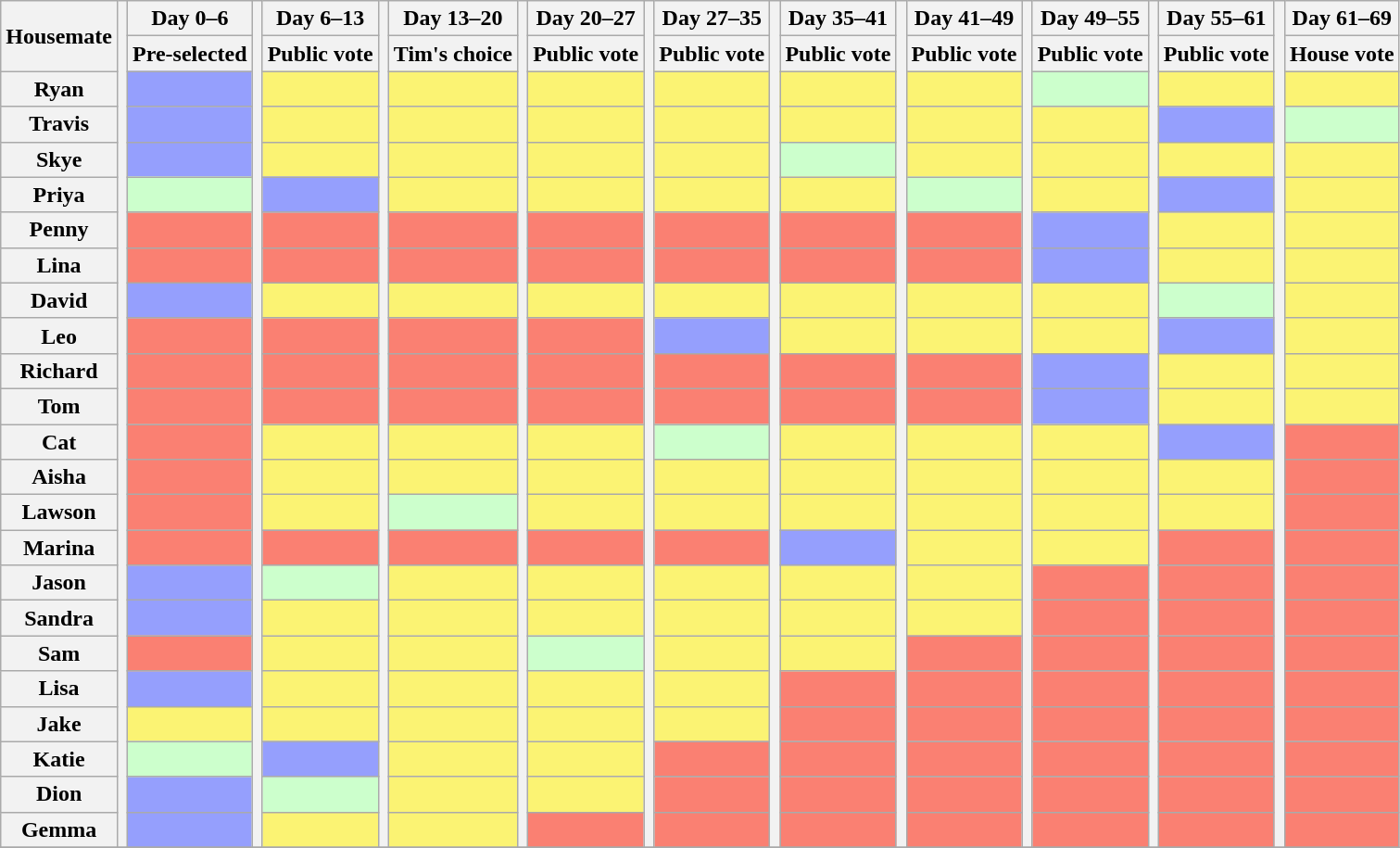<table class="wikitable" style="text-align:center">
<tr>
<th rowspan="2">Housemate</th>
<th rowspan="24"></th>
<th>Day 0–6</th>
<th rowspan="24"></th>
<th>Day 6–13</th>
<th rowspan="24"></th>
<th>Day 13–20</th>
<th rowspan="24"></th>
<th>Day 20–27</th>
<th rowspan="24"></th>
<th>Day 27–35</th>
<th rowspan="24"></th>
<th>Day 35–41</th>
<th rowspan="24"></th>
<th>Day 41–49</th>
<th rowspan="24"></th>
<th>Day 49–55</th>
<th rowspan="24"></th>
<th>Day 55–61</th>
<th rowspan="24"></th>
<th>Day 61–69</th>
</tr>
<tr>
<th>Pre-selected</th>
<th>Public vote</th>
<th>Tim's choice</th>
<th>Public vote</th>
<th>Public vote</th>
<th>Public vote</th>
<th>Public vote</th>
<th>Public vote</th>
<th>Public vote</th>
<th>House vote</th>
</tr>
<tr>
<th>Ryan</th>
<td style="background:#959ffd;"></td>
<td style="background:#FBF373;"></td>
<td style="background:#FBF373;"></td>
<td style="background:#FBF373;"></td>
<td style="background:#FBF373;"></td>
<td style="background:#FBF373;"></td>
<td style="background:#FBF373;"></td>
<td style="background:#CCFFCC;"></td>
<td style="background:#FBF373;"></td>
<td style="background:#FBF373;"></td>
</tr>
<tr>
<th>Travis</th>
<td style="background:#959ffd;"></td>
<td style="background:#FBF373;"></td>
<td style="background:#FBF373;"></td>
<td style="background:#FBF373;"></td>
<td style="background:#FBF373;"></td>
<td style="background:#FBF373;"></td>
<td style="background:#FBF373;"></td>
<td style="background:#FBF373;"></td>
<td style="background:#959ffd;"></td>
<td style="background:#CCFFCC;"></td>
</tr>
<tr>
<th>Skye</th>
<td style="background:#959ffd;"></td>
<td style="background:#FBF373;"></td>
<td style="background:#FBF373;"></td>
<td style="background:#FBF373;"></td>
<td style="background:#FBF373;"></td>
<td style="background:#CCFFCC;"></td>
<td style="background:#FBF373;"></td>
<td style="background:#FBF373;"></td>
<td style="background:#FBF373;"></td>
<td style="background:#FBF373;"></td>
</tr>
<tr>
<th>Priya</th>
<td style="background:#CCFFCC;"></td>
<td style="background:#959ffd;"></td>
<td style="background:#FBF373;"></td>
<td style="background:#FBF373;"></td>
<td style="background:#FBF373;"></td>
<td style="background:#FBF373;"></td>
<td style="background:#CCFFCC;"></td>
<td style="background:#FBF373;"></td>
<td style="background:#959ffd;"></td>
<td style="background:#FBF373;"></td>
</tr>
<tr>
<th>Penny</th>
<td style="background:#FA8072;"></td>
<td style="background:#FA8072;"></td>
<td style="background:#FA8072;"></td>
<td style="background:#FA8072;"></td>
<td style="background:#FA8072;"></td>
<td style="background:#FA8072;"></td>
<td style="background:#FA8072;"></td>
<td style="background:#959ffd;"></td>
<td style="background:#FBF373;"></td>
<td style="background:#FBF373;"></td>
</tr>
<tr>
<th>Lina</th>
<td style="background:#FA8072;"></td>
<td style="background:#FA8072;"></td>
<td style="background:#FA8072;"></td>
<td style="background:#FA8072;"></td>
<td style="background:#FA8072;"></td>
<td style="background:#FA8072;"></td>
<td style="background:#FA8072;"></td>
<td style="background:#959ffd;"></td>
<td style="background:#FBF373;"></td>
<td style="background:#FBF373;"></td>
</tr>
<tr>
<th>David</th>
<td style="background:#959ffd;"></td>
<td style="background:#FBF373;"></td>
<td style="background:#FBF373;"></td>
<td style="background:#FBF373;"></td>
<td style="background:#FBF373;"></td>
<td style="background:#FBF373;"></td>
<td style="background:#FBF373;"></td>
<td style="background:#FBF373;"></td>
<td style="background:#CCFFCC;"></td>
<td style="background:#FBF373;"></td>
</tr>
<tr>
<th>Leo</th>
<td style="background:#FA8072;"></td>
<td style="background:#FA8072;"></td>
<td style="background:#FA8072;"></td>
<td style="background:#FA8072;"></td>
<td style="background:#959ffd;"></td>
<td style="background:#FBF373;"></td>
<td style="background:#FBF373;"></td>
<td style="background:#FBF373;"></td>
<td style="background:#959ffd;"></td>
<td style="background:#FBF373;"></td>
</tr>
<tr>
<th>Richard</th>
<td style="background:#FA8072;"></td>
<td style="background:#FA8072;"></td>
<td style="background:#FA8072;"></td>
<td style="background:#FA8072;"></td>
<td style="background:#FA8072;"></td>
<td style="background:#FA8072;"></td>
<td style="background:#FA8072;"></td>
<td style="background:#959ffd;"></td>
<td style="background:#FBF373;"></td>
<td style="background:#FBF373;"></td>
</tr>
<tr>
<th>Tom</th>
<td style="background:#FA8072;"></td>
<td style="background:#FA8072;"></td>
<td style="background:#FA8072;"></td>
<td style="background:#FA8072;"></td>
<td style="background:#FA8072;"></td>
<td style="background:#FA8072;"></td>
<td style="background:#FA8072;"></td>
<td style="background:#959ffd;"></td>
<td style="background:#FBF373;"></td>
<td style="background:#FBF373;"></td>
</tr>
<tr>
<th>Cat</th>
<td style="background:#FA8072;"></td>
<td style="background:#FBF373;"></td>
<td style="background:#FBF373;"></td>
<td style="background:#FBF373;"></td>
<td style="background:#CCFFCC;"></td>
<td style="background:#FBF373;"></td>
<td style="background:#FBF373;"></td>
<td style="background:#FBF373;"></td>
<td style="background:#959ffd;"></td>
<td style="background:#FA8072;"></td>
</tr>
<tr>
<th>Aisha</th>
<td style="background:#FA8072;"></td>
<td style="background:#FBF373;"></td>
<td style="background:#FBF373;"></td>
<td style="background:#FBF373;"></td>
<td style="background:#FBF373;"></td>
<td style="background:#FBF373;"></td>
<td style="background:#FBF373;"></td>
<td style="background:#FBF373;"></td>
<td style="background:#FBF373;"></td>
<td style="background:#FA8072;"></td>
</tr>
<tr>
<th>Lawson</th>
<td style="background:#FA8072;"></td>
<td style="background:#FBF373;"></td>
<td style="background:#CCFFCC;"></td>
<td style="background:#FBF373;"></td>
<td style="background:#FBF373;"></td>
<td style="background:#FBF373;"></td>
<td style="background:#FBF373;"></td>
<td style="background:#FBF373;"></td>
<td style="background:#FBF373;"></td>
<td style="background:#FA8072;"></td>
</tr>
<tr>
<th>Marina</th>
<td style="background:#FA8072;"></td>
<td style="background:#FA8072;"></td>
<td style="background:#FA8072;"></td>
<td style="background:#FA8072;"></td>
<td style="background:#FA8072;"></td>
<td style="background:#959ffd;"></td>
<td style="background:#FBF373;"></td>
<td style="background:#FBF373;"></td>
<td style="background:#FA8072;"></td>
<td style="background:#FA8072;"></td>
</tr>
<tr>
<th>Jason</th>
<td style="background:#959ffd;"></td>
<td style="background:#CCFFCC;"></td>
<td style="background:#FBF373;"></td>
<td style="background:#FBF373;"></td>
<td style="background:#FBF373;"></td>
<td style="background:#FBF373;"></td>
<td style="background:#FBF373;"></td>
<td style="background:#FA8072;"></td>
<td style="background:#FA8072;"></td>
<td style="background:#FA8072;"></td>
</tr>
<tr>
<th>Sandra</th>
<td style="background:#959ffd;"></td>
<td style="background:#FBF373;"></td>
<td style="background:#FBF373;"></td>
<td style="background:#FBF373;"></td>
<td style="background:#FBF373;"></td>
<td style="background:#FBF373;"></td>
<td style="background:#FBF373;"></td>
<td style="background:#FA8072;"></td>
<td style="background:#FA8072;"></td>
<td style="background:#FA8072;"></td>
</tr>
<tr>
<th>Sam</th>
<td style="background:#FA8072;"></td>
<td style="background:#FBF373;"></td>
<td style="background:#FBF373;"></td>
<td style="background:#CCFFCC;"></td>
<td style="background:#FBF373;"></td>
<td style="background:#FBF373;"></td>
<td style="background:#FA8072;"></td>
<td style="background:#FA8072;"></td>
<td style="background:#FA8072;"></td>
<td style="background:#FA8072;"></td>
</tr>
<tr>
<th>Lisa</th>
<td style="background:#959ffd;"></td>
<td style="background:#FBF373;"></td>
<td style="background:#FBF373;"></td>
<td style="background:#FBF373;"></td>
<td style="background:#FBF373;"></td>
<td style="background:#FA8072;"></td>
<td style="background:#FA8072;"></td>
<td style="background:#FA8072;"></td>
<td style="background:#FA8072;"></td>
<td style="background:#FA8072;"></td>
</tr>
<tr>
<th>Jake</th>
<td style="background:#FBF373;"></td>
<td style="background:#FBF373;"></td>
<td style="background:#FBF373;"></td>
<td style="background:#FBF373;"></td>
<td style="background:#FBF373;"></td>
<td style="background:#FA8072;"></td>
<td style="background:#FA8072;"></td>
<td style="background:#FA8072;"></td>
<td style="background:#FA8072;"></td>
<td style="background:#FA8072;"></td>
</tr>
<tr>
<th>Katie</th>
<td style="background:#CCFFCC;"></td>
<td style="background:#959ffd;"></td>
<td style="background:#FBF373;"></td>
<td style="background:#FBF373;"></td>
<td style="background:#FA8072;"></td>
<td style="background:#FA8072;"></td>
<td style="background:#FA8072;"></td>
<td style="background:#FA8072;"></td>
<td style="background:#FA8072;"></td>
<td style="background:#FA8072;"></td>
</tr>
<tr>
<th>Dion</th>
<td style="background:#959ffd;"></td>
<td style="background:#CCFFCC;"></td>
<td style="background:#FBF373;"></td>
<td style="background:#FBF373;"></td>
<td style="background:#FA8072;"></td>
<td style="background:#FA8072;"></td>
<td style="background:#FA8072;"></td>
<td style="background:#FA8072;"></td>
<td style="background:#FA8072;"></td>
<td style="background:#FA8072;"></td>
</tr>
<tr>
<th>Gemma</th>
<td style="background:#959ffd;"></td>
<td style="background:#FBF373;"></td>
<td style="background:#FBF373;"></td>
<td style="background:#FA8072;"></td>
<td style="background:#FA8072;"></td>
<td style="background:#FA8072;"></td>
<td style="background:#FA8072;"></td>
<td style="background:#FA8072;"></td>
<td style="background:#FA8072;"></td>
<td style="background:#FA8072;"></td>
</tr>
<tr>
</tr>
</table>
